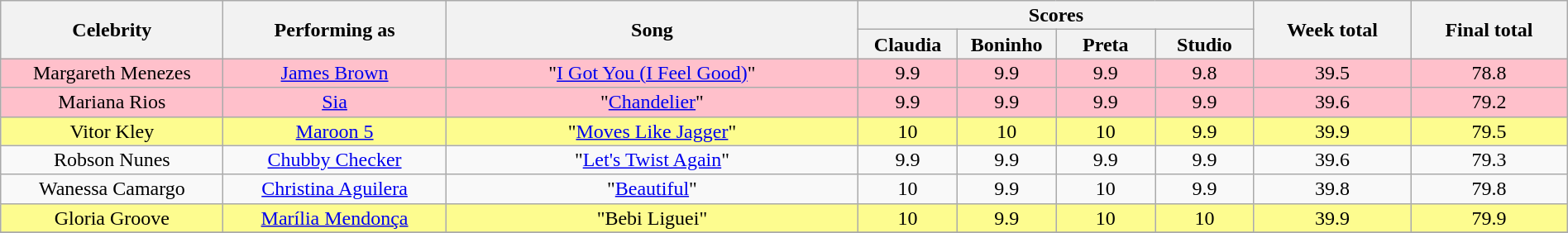<table class="wikitable" style="font-size:100%; line-height:16px; text-align:center" width="100%">
<tr>
<th rowspan=2 width="13.5%">Celebrity</th>
<th rowspan=2 width="13.5%">Performing as</th>
<th rowspan=2 width="25.0%">Song</th>
<th colspan=4 width="24.0%">Scores</th>
<th rowspan=2 width="09.5%">Week total</th>
<th rowspan=2 width="09.5%">Final total</th>
</tr>
<tr>
<th width="06.0%">Claudia</th>
<th width="06.0%">Boninho</th>
<th width="06.0%">Preta</th>
<th width="06.0%">Studio</th>
</tr>
<tr bgcolor="#ffc0cb">
<td>Margareth Menezes</td>
<td><a href='#'>James Brown</a></td>
<td>"<a href='#'>I Got You (I Feel Good)</a>"</td>
<td>9.9</td>
<td>9.9</td>
<td>9.9</td>
<td>9.8</td>
<td>39.5</td>
<td>78.8</td>
</tr>
<tr bgcolor="#ffc0cb">
<td>Mariana Rios</td>
<td><a href='#'>Sia</a></td>
<td>"<a href='#'>Chandelier</a>"</td>
<td>9.9</td>
<td>9.9</td>
<td>9.9</td>
<td>9.9</td>
<td>39.6</td>
<td>79.2</td>
</tr>
<tr bgcolor="#fdfc8f">
<td>Vitor Kley</td>
<td><a href='#'>Maroon 5</a></td>
<td>"<a href='#'>Moves Like Jagger</a>"</td>
<td>10</td>
<td>10</td>
<td>10</td>
<td>9.9</td>
<td>39.9</td>
<td>79.5</td>
</tr>
<tr>
<td>Robson Nunes</td>
<td><a href='#'>Chubby Checker</a></td>
<td>"<a href='#'>Let's Twist Again</a>"</td>
<td>9.9</td>
<td>9.9</td>
<td>9.9</td>
<td>9.9</td>
<td>39.6</td>
<td>79.3</td>
</tr>
<tr>
<td>Wanessa Camargo</td>
<td><a href='#'>Christina Aguilera</a></td>
<td>"<a href='#'>Beautiful</a>"</td>
<td>10</td>
<td>9.9</td>
<td>10</td>
<td>9.9</td>
<td>39.8</td>
<td>79.8</td>
</tr>
<tr bgcolor="#fdfc8f">
<td>Gloria Groove</td>
<td><a href='#'>Marília Mendonça</a></td>
<td>"Bebi Liguei"</td>
<td>10</td>
<td>9.9</td>
<td>10</td>
<td>10</td>
<td>39.9</td>
<td>79.9</td>
</tr>
<tr>
</tr>
</table>
